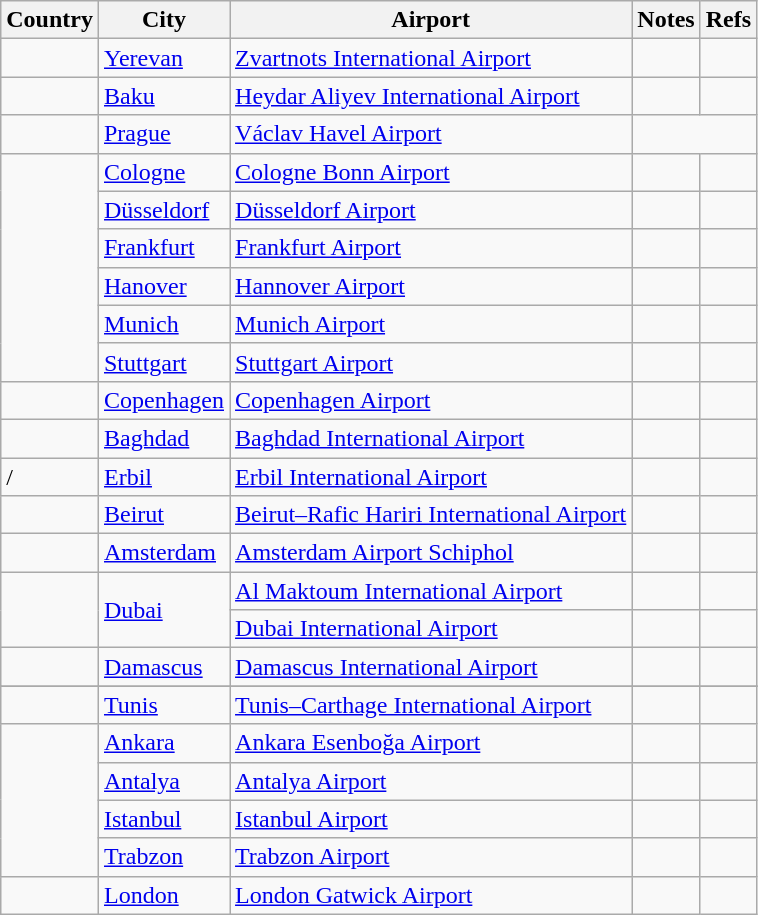<table class="sortable wikitable">
<tr>
<th>Country</th>
<th>City</th>
<th>Airport</th>
<th>Notes</th>
<th>Refs</th>
</tr>
<tr>
<td></td>
<td><a href='#'>Yerevan</a></td>
<td><a href='#'>Zvartnots International Airport</a></td>
<td></td>
<td></td>
</tr>
<tr>
<td></td>
<td><a href='#'>Baku</a></td>
<td><a href='#'>Heydar Aliyev International Airport</a></td>
<td></td>
<td align=center></td>
</tr>
<tr>
<td></td>
<td><a href='#'>Prague</a></td>
<td><a href='#'>Václav Havel Airport</a></td>
</tr>
<tr>
<td rowspan="6"></td>
<td><a href='#'>Cologne</a></td>
<td><a href='#'>Cologne Bonn Airport</a></td>
<td></td>
<td></td>
</tr>
<tr>
<td><a href='#'>Düsseldorf</a></td>
<td><a href='#'>Düsseldorf Airport</a></td>
<td></td>
<td></td>
</tr>
<tr>
<td><a href='#'>Frankfurt</a></td>
<td><a href='#'>Frankfurt Airport</a></td>
<td></td>
<td></td>
</tr>
<tr>
<td><a href='#'>Hanover</a></td>
<td><a href='#'>Hannover Airport</a></td>
<td></td>
<td></td>
</tr>
<tr>
<td><a href='#'>Munich</a></td>
<td><a href='#'>Munich Airport</a></td>
<td></td>
<td></td>
</tr>
<tr>
<td><a href='#'>Stuttgart</a></td>
<td><a href='#'>Stuttgart Airport</a></td>
<td></td>
<td align=center></td>
</tr>
<tr>
<td></td>
<td><a href='#'>Copenhagen</a></td>
<td><a href='#'>Copenhagen Airport</a></td>
<td></td>
<td></td>
</tr>
<tr>
<td></td>
<td><a href='#'>Baghdad</a></td>
<td><a href='#'>Baghdad International Airport</a></td>
<td></td>
<td></td>
</tr>
<tr>
<td> / </td>
<td><a href='#'>Erbil</a></td>
<td><a href='#'>Erbil International Airport</a></td>
<td></td>
<td align=center></td>
</tr>
<tr>
<td></td>
<td><a href='#'>Beirut</a></td>
<td><a href='#'>Beirut–Rafic Hariri International Airport</a></td>
<td></td>
<td></td>
</tr>
<tr>
<td></td>
<td><a href='#'>Amsterdam</a></td>
<td><a href='#'>Amsterdam Airport Schiphol</a></td>
<td></td>
<td></td>
</tr>
<tr>
<td rowspan="2"></td>
<td rowspan="2"><a href='#'>Dubai</a></td>
<td><a href='#'>Al Maktoum International Airport</a></td>
<td></td>
<td align=center></td>
</tr>
<tr>
<td><a href='#'>Dubai International Airport</a></td>
<td></td>
<td></td>
</tr>
<tr>
<td></td>
<td><a href='#'>Damascus</a></td>
<td><a href='#'>Damascus International Airport</a></td>
<td></td>
<td></td>
</tr>
<tr>
</tr>
<tr>
<td></td>
<td><a href='#'>Tunis</a></td>
<td><a href='#'>Tunis–Carthage International Airport</a></td>
<td></td>
<td></td>
</tr>
<tr>
<td rowspan="4"></td>
<td><a href='#'>Ankara</a></td>
<td><a href='#'>Ankara Esenboğa Airport</a></td>
<td></td>
<td></td>
</tr>
<tr>
<td><a href='#'>Antalya</a></td>
<td><a href='#'>Antalya Airport</a></td>
<td></td>
<td></td>
</tr>
<tr>
<td><a href='#'>Istanbul</a></td>
<td><a href='#'>Istanbul Airport</a></td>
<td></td>
<td></td>
</tr>
<tr>
<td><a href='#'>Trabzon</a></td>
<td><a href='#'>Trabzon Airport</a></td>
<td></td>
<td></td>
</tr>
<tr>
<td></td>
<td><a href='#'>London</a></td>
<td><a href='#'>London Gatwick Airport</a></td>
<td></td>
</tr>
</table>
